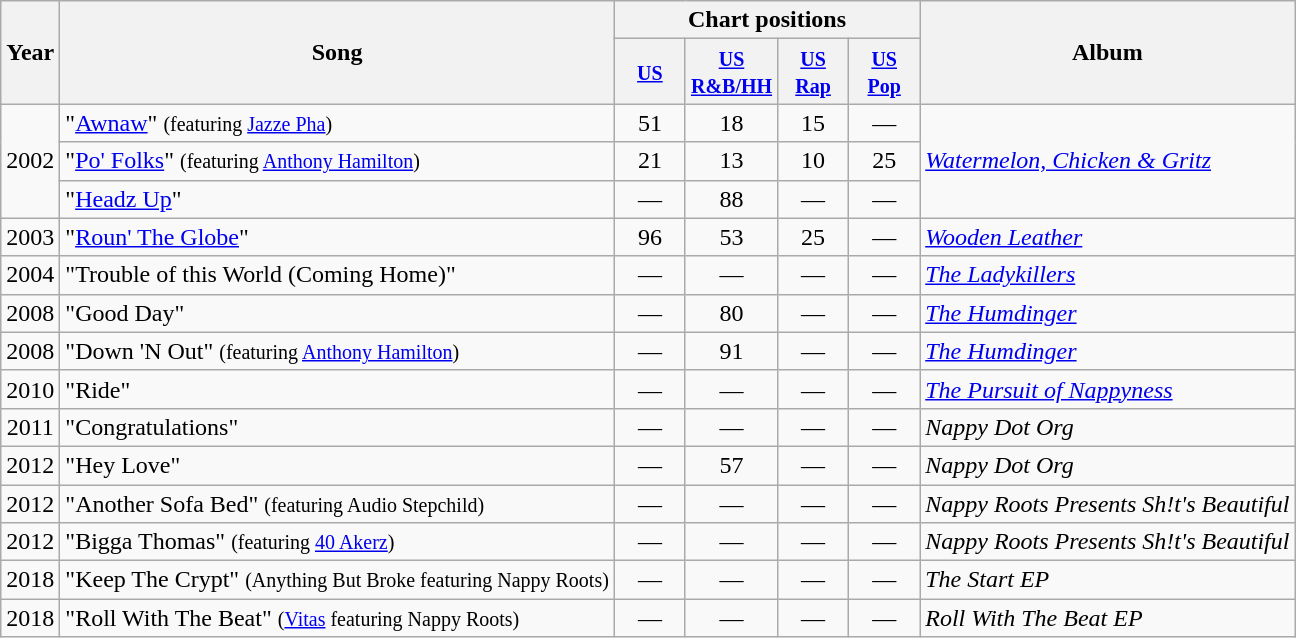<table class="wikitable">
<tr>
<th rowspan="2">Year</th>
<th rowspan="2">Song</th>
<th colspan="4">Chart positions</th>
<th rowspan="2">Album</th>
</tr>
<tr>
<th width="40"><small><a href='#'>US</a></small></th>
<th width="40"><small><a href='#'>US R&B/HH</a></small></th>
<th width="40"><small><a href='#'>US Rap</a></small></th>
<th width="40"><small><a href='#'>US Pop</a></small></th>
</tr>
<tr>
<td style="text-align:center;" rowspan="3">2002</td>
<td align="left">"<a href='#'>Awnaw</a>" <small>(featuring <a href='#'>Jazze Pha</a>)</small></td>
<td style="text-align:center;">51</td>
<td style="text-align:center;">18</td>
<td style="text-align:center;">15</td>
<td style="text-align:center;">—</td>
<td style="text-align:left;" rowspan="3"><em><a href='#'>Watermelon, Chicken & Gritz</a></em></td>
</tr>
<tr>
<td align="left">"<a href='#'>Po' Folks</a>" <small>(featuring <a href='#'>Anthony Hamilton</a>)</small></td>
<td style="text-align:center;">21</td>
<td style="text-align:center;">13</td>
<td style="text-align:center;">10</td>
<td style="text-align:center;">25</td>
</tr>
<tr>
<td align="left">"<a href='#'>Headz Up</a>"</td>
<td style="text-align:center;">—</td>
<td style="text-align:center;">88</td>
<td style="text-align:center;">—</td>
<td style="text-align:center;">—</td>
</tr>
<tr>
<td style="text-align:center;">2003</td>
<td align="left">"<a href='#'>Roun' The Globe</a>"</td>
<td style="text-align:center;">96</td>
<td style="text-align:center;">53</td>
<td style="text-align:center;">25</td>
<td style="text-align:center;">—</td>
<td style="text-align:left;"><em><a href='#'>Wooden Leather</a></em></td>
</tr>
<tr>
<td style="text-align:center;">2004</td>
<td align="left">"Trouble of this World (Coming Home)"</td>
<td style="text-align:center;">—</td>
<td style="text-align:center;">—</td>
<td style="text-align:center;">—</td>
<td style="text-align:center;">—</td>
<td><em><a href='#'>The Ladykillers</a></em></td>
</tr>
<tr>
<td style="text-align:center;">2008</td>
<td align="left">"Good Day"</td>
<td style="text-align:center;">—</td>
<td style="text-align:center;">80</td>
<td style="text-align:center;">—</td>
<td style="text-align:center;">—</td>
<td style="text-align:left;"><em><a href='#'>The Humdinger</a></em></td>
</tr>
<tr>
<td style="text-align:center;">2008</td>
<td align="left">"Down 'N Out" <small>(featuring <a href='#'>Anthony Hamilton</a>)</small></td>
<td style="text-align:center;">—</td>
<td style="text-align:center;">91</td>
<td style="text-align:center;">—</td>
<td style="text-align:center;">—</td>
<td style="text-align:left;"><em><a href='#'>The Humdinger</a></em></td>
</tr>
<tr>
<td style="text-align:center;">2010</td>
<td align="left">"Ride"</td>
<td style="text-align:center;">—</td>
<td style="text-align:center;">—</td>
<td style="text-align:center;">—</td>
<td style="text-align:center;">—</td>
<td style="text-align:left;"><em><a href='#'>The Pursuit of Nappyness</a></em></td>
</tr>
<tr>
<td style="text-align:center;">2011</td>
<td align="left">"Congratulations"</td>
<td style="text-align:center;">—</td>
<td style="text-align:center;">—</td>
<td style="text-align:center;">—</td>
<td style="text-align:center;">—</td>
<td style="text-align:left;"><em>Nappy Dot Org</em></td>
</tr>
<tr>
<td style="text-align:center;">2012</td>
<td align="left">"Hey Love"</td>
<td style="text-align:center;">—</td>
<td style="text-align:center;">57</td>
<td style="text-align:center;">—</td>
<td style="text-align:center;">—</td>
<td style="text-align:left;"><em>Nappy Dot Org</em></td>
</tr>
<tr>
<td style="text-align:center;">2012</td>
<td align="left">"Another Sofa Bed" <small>(featuring Audio Stepchild)</small></td>
<td style="text-align:center;">—</td>
<td style="text-align:center;">—</td>
<td style="text-align:center;">—</td>
<td style="text-align:center;">—</td>
<td style="text-align:left;"><em>Nappy Roots Presents Sh!t's Beautiful</em></td>
</tr>
<tr>
<td style="text-align:center;">2012</td>
<td align="left">"Bigga Thomas" <small>(featuring <a href='#'>40 Akerz</a>)</small></td>
<td style="text-align:center;">—</td>
<td style="text-align:center;">—</td>
<td style="text-align:center;">—</td>
<td style="text-align:center;">—</td>
<td style="text-align:left;"><em>Nappy Roots Presents Sh!t's Beautiful</em></td>
</tr>
<tr>
<td style="text-align:center;">2018</td>
<td align="left">"Keep The Crypt" <small>(Anything But Broke featuring Nappy Roots)</small></td>
<td style="text-align:center;">—</td>
<td style="text-align:center;">—</td>
<td style="text-align:center;">—</td>
<td style="text-align:center;">—</td>
<td style="text-align:left;"><em>The Start EP</em></td>
</tr>
<tr>
<td style="text-align:center;">2018</td>
<td align="left">"Roll With The Beat" <small>(<a href='#'>Vitas</a> featuring Nappy Roots)</small></td>
<td style="text-align:center;">—</td>
<td style="text-align:center;">—</td>
<td style="text-align:center;">—</td>
<td style="text-align:center;">—</td>
<td style="text-align:left;"><em>Roll With The Beat EP</em></td>
</tr>
</table>
